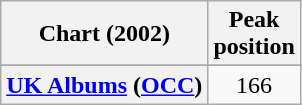<table class="wikitable sortable plainrowheaders">
<tr>
<th scope="col">Chart (2002)</th>
<th scope="col">Peak<br>position</th>
</tr>
<tr>
</tr>
<tr>
</tr>
<tr>
</tr>
<tr>
</tr>
<tr>
<th scope="row"><a href='#'>UK Albums</a> (<a href='#'>OCC</a>)</th>
<td align="center">166</td>
</tr>
</table>
